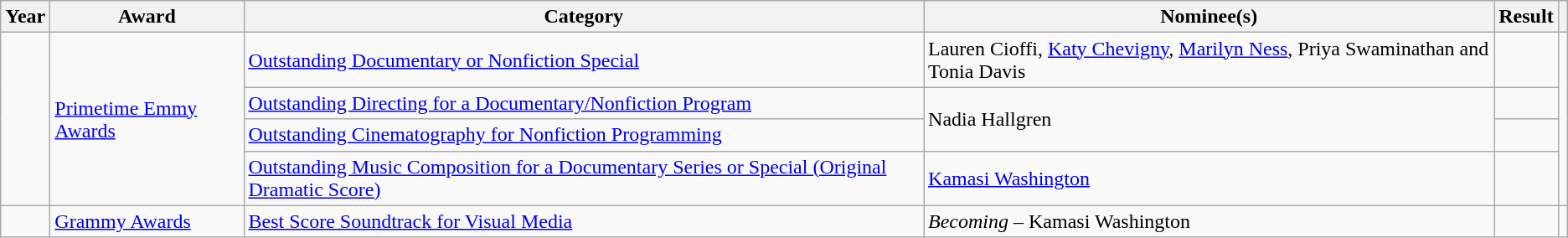<table class="wikitable sortable">
<tr>
<th>Year</th>
<th>Award</th>
<th>Category</th>
<th>Nominee(s)</th>
<th>Result</th>
<th></th>
</tr>
<tr>
<td rowspan="4"></td>
<td rowspan="4"><a href='#'>Primetime Emmy Awards</a></td>
<td><a href='#'>Outstanding Documentary or Nonfiction Special</a></td>
<td>Lauren Cioffi, <a href='#'>Katy Chevigny</a>, <a href='#'>Marilyn Ness</a>, Priya Swaminathan and Tonia Davis</td>
<td></td>
<td align="center" rowspan="4"></td>
</tr>
<tr>
<td><a href='#'>Outstanding Directing for a Documentary/Nonfiction Program</a></td>
<td rowspan="2">Nadia Hallgren</td>
<td></td>
</tr>
<tr>
<td><a href='#'>Outstanding Cinematography for Nonfiction Programming</a></td>
<td></td>
</tr>
<tr>
<td><a href='#'>Outstanding Music Composition for a Documentary Series or Special (Original Dramatic Score)</a></td>
<td><a href='#'>Kamasi Washington</a></td>
<td></td>
</tr>
<tr>
<td rowspan="1"></td>
<td><a href='#'>Grammy Awards</a></td>
<td><a href='#'>Best Score Soundtrack for Visual Media</a></td>
<td><em>Becoming</em> – Kamasi Washington</td>
<td></td>
<td align="center"></td>
</tr>
</table>
